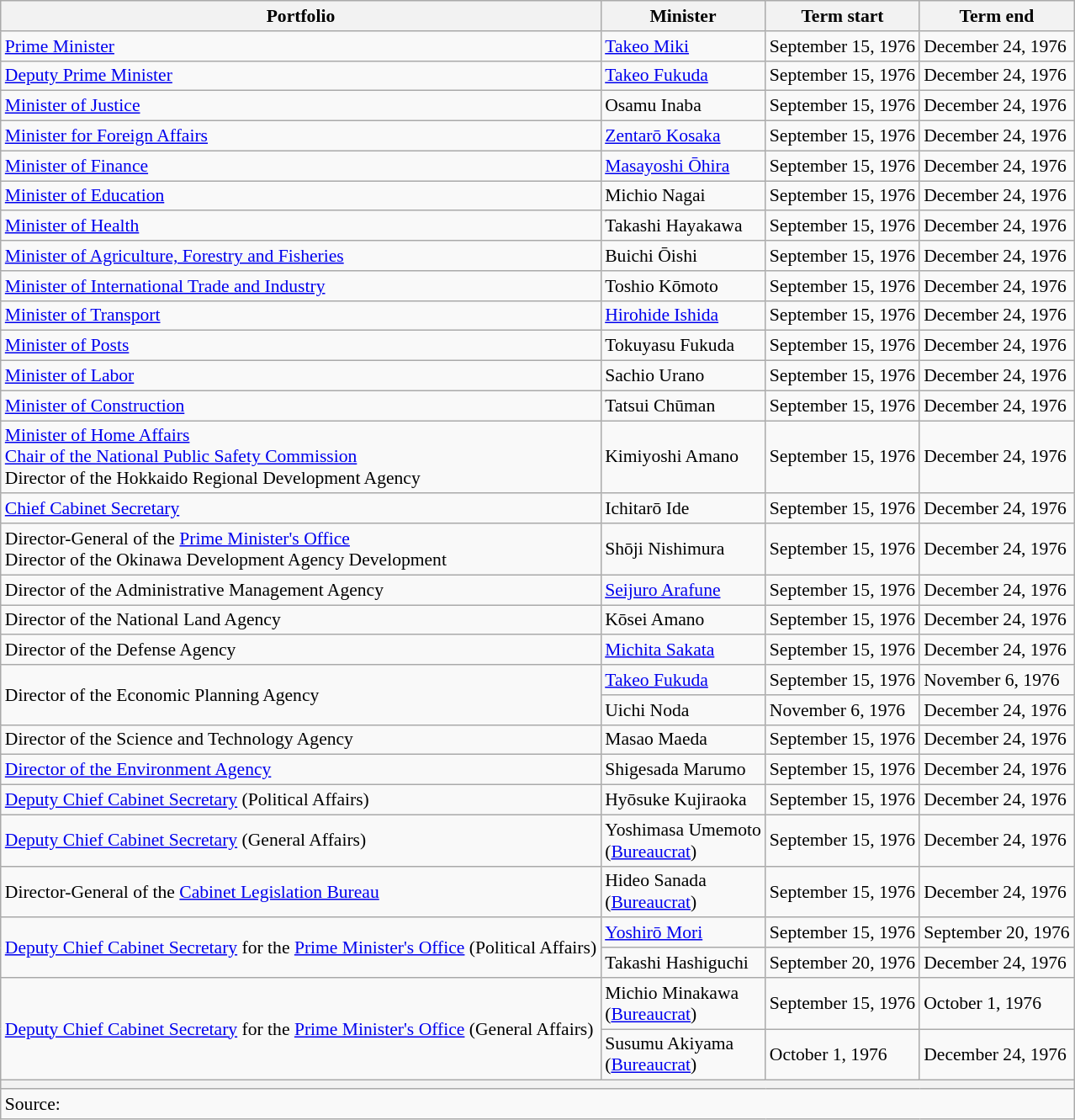<table class="wikitable unsortable" style="font-size: 90%;">
<tr>
<th scope="col">Portfolio</th>
<th scope="col">Minister</th>
<th scope="col">Term start</th>
<th scope="col">Term end</th>
</tr>
<tr>
<td style="text-align: left;"><a href='#'>Prime Minister</a></td>
<td><a href='#'>Takeo Miki</a></td>
<td>September 15, 1976</td>
<td>December 24, 1976</td>
</tr>
<tr>
<td><a href='#'>Deputy Prime Minister</a></td>
<td><a href='#'>Takeo Fukuda</a></td>
<td>September 15, 1976</td>
<td>December 24, 1976</td>
</tr>
<tr>
<td><a href='#'>Minister of Justice</a></td>
<td>Osamu Inaba</td>
<td>September 15, 1976</td>
<td>December 24, 1976</td>
</tr>
<tr>
<td><a href='#'>Minister for Foreign Affairs</a></td>
<td><a href='#'>Zentarō Kosaka</a></td>
<td>September 15, 1976</td>
<td>December 24, 1976</td>
</tr>
<tr>
<td><a href='#'>Minister of Finance</a></td>
<td><a href='#'>Masayoshi Ōhira</a></td>
<td>September 15, 1976</td>
<td>December 24, 1976</td>
</tr>
<tr>
<td><a href='#'>Minister of Education</a></td>
<td>Michio Nagai<br></td>
<td>September 15, 1976</td>
<td>December 24, 1976</td>
</tr>
<tr>
<td><a href='#'>Minister of Health</a></td>
<td>Takashi Hayakawa</td>
<td>September 15, 1976</td>
<td>December 24, 1976</td>
</tr>
<tr>
<td><a href='#'>Minister of Agriculture, Forestry and Fisheries</a></td>
<td>Buichi Ōishi</td>
<td>September 15, 1976</td>
<td>December 24, 1976</td>
</tr>
<tr>
<td><a href='#'>Minister of International Trade and Industry</a></td>
<td>Toshio Kōmoto</td>
<td>September 15, 1976</td>
<td>December 24, 1976</td>
</tr>
<tr>
<td><a href='#'>Minister of Transport</a></td>
<td><a href='#'>Hirohide Ishida</a></td>
<td>September 15, 1976</td>
<td>December 24, 1976</td>
</tr>
<tr>
<td><a href='#'>Minister of Posts</a></td>
<td>Tokuyasu Fukuda</td>
<td>September 15, 1976</td>
<td>December 24, 1976</td>
</tr>
<tr>
<td><a href='#'>Minister of Labor</a></td>
<td>Sachio Urano</td>
<td>September 15, 1976</td>
<td>December 24, 1976</td>
</tr>
<tr>
<td><a href='#'>Minister of Construction</a></td>
<td>Tatsui Chūman</td>
<td>September 15, 1976</td>
<td>December 24, 1976</td>
</tr>
<tr>
<td><a href='#'>Minister of Home Affairs</a><br><a href='#'>Chair of the National Public Safety Commission</a><br>Director of the Hokkaido Regional Development Agency</td>
<td>Kimiyoshi Amano</td>
<td>September 15, 1976</td>
<td>December 24, 1976</td>
</tr>
<tr>
<td><a href='#'>Chief Cabinet Secretary</a></td>
<td>Ichitarō Ide</td>
<td>September 15, 1976</td>
<td>December 24, 1976</td>
</tr>
<tr>
<td>Director-General of the <a href='#'>Prime Minister's Office</a><br>Director of the Okinawa Development Agency Development</td>
<td>Shōji Nishimura</td>
<td>September 15, 1976</td>
<td>December 24, 1976</td>
</tr>
<tr>
<td>Director of the Administrative Management Agency</td>
<td><a href='#'>Seijuro Arafune</a></td>
<td>September 15, 1976</td>
<td>December 24, 1976</td>
</tr>
<tr>
<td>Director of the National Land Agency</td>
<td>Kōsei Amano</td>
<td>September 15, 1976</td>
<td>December 24, 1976</td>
</tr>
<tr>
<td>Director of the Defense Agency</td>
<td><a href='#'>Michita Sakata</a></td>
<td>September 15, 1976</td>
<td>December 24, 1976</td>
</tr>
<tr>
<td rowspan=2>Director of the Economic Planning Agency</td>
<td><a href='#'>Takeo Fukuda</a></td>
<td>September 15, 1976</td>
<td>November 6, 1976</td>
</tr>
<tr>
<td>Uichi Noda</td>
<td>November 6, 1976</td>
<td>December 24, 1976</td>
</tr>
<tr>
<td>Director of the Science and Technology Agency</td>
<td>Masao Maeda</td>
<td>September 15, 1976</td>
<td>December 24, 1976</td>
</tr>
<tr>
<td><a href='#'>Director of the Environment Agency</a></td>
<td>Shigesada Marumo</td>
<td>September 15, 1976</td>
<td>December 24, 1976</td>
</tr>
<tr>
<td><a href='#'>Deputy Chief Cabinet Secretary</a> (Political Affairs)</td>
<td>Hyōsuke Kujiraoka</td>
<td>September 15, 1976</td>
<td>December 24, 1976</td>
</tr>
<tr>
<td><a href='#'>Deputy Chief Cabinet Secretary</a> (General Affairs)</td>
<td>Yoshimasa Umemoto<br>(<a href='#'>Bureaucrat</a>)</td>
<td>September 15, 1976</td>
<td>December 24, 1976</td>
</tr>
<tr>
<td>Director-General of the <a href='#'>Cabinet Legislation Bureau</a></td>
<td>Hideo Sanada<br>(<a href='#'>Bureaucrat</a>)</td>
<td>September 15, 1976</td>
<td>December 24, 1976</td>
</tr>
<tr>
<td rowspan=2><a href='#'>Deputy Chief Cabinet Secretary</a> for the <a href='#'>Prime Minister's Office</a> (Political Affairs)</td>
<td><a href='#'>Yoshirō Mori</a></td>
<td>September 15, 1976</td>
<td>September 20, 1976</td>
</tr>
<tr>
<td>Takashi Hashiguchi</td>
<td>September 20, 1976</td>
<td>December 24, 1976</td>
</tr>
<tr>
<td rowspan=2><a href='#'>Deputy Chief Cabinet Secretary</a> for the <a href='#'>Prime Minister's Office</a> (General Affairs)</td>
<td>Michio Minakawa<br>(<a href='#'>Bureaucrat</a>)</td>
<td>September 15, 1976</td>
<td>October 1, 1976</td>
</tr>
<tr>
<td>Susumu Akiyama<br>(<a href='#'>Bureaucrat</a>)</td>
<td>October 1, 1976</td>
<td>December 24, 1976</td>
</tr>
<tr>
<th colspan="4"></th>
</tr>
<tr>
<td colspan="4">Source:</td>
</tr>
</table>
